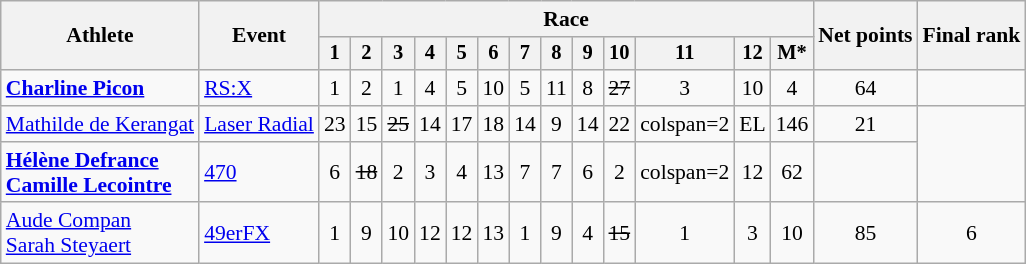<table class="wikitable" style="font-size:90%">
<tr>
<th rowspan="2">Athlete</th>
<th rowspan="2">Event</th>
<th colspan=13>Race</th>
<th rowspan=2>Net points</th>
<th rowspan=2>Final rank</th>
</tr>
<tr style="font-size:95%">
<th>1</th>
<th>2</th>
<th>3</th>
<th>4</th>
<th>5</th>
<th>6</th>
<th>7</th>
<th>8</th>
<th>9</th>
<th>10</th>
<th>11</th>
<th>12</th>
<th>M*</th>
</tr>
<tr align=center>
<td align=left><strong><a href='#'>Charline Picon</a></strong></td>
<td align=left><a href='#'>RS:X</a></td>
<td>1</td>
<td>2</td>
<td>1</td>
<td>4</td>
<td>5</td>
<td>10</td>
<td>5</td>
<td>11</td>
<td>8</td>
<td><s>27</s></td>
<td>3</td>
<td>10</td>
<td>4</td>
<td>64</td>
<td></td>
</tr>
<tr align=center>
<td align=left><a href='#'>Mathilde de Kerangat</a></td>
<td align=left><a href='#'>Laser Radial</a></td>
<td>23</td>
<td>15</td>
<td><s>25</s></td>
<td>14</td>
<td>17</td>
<td>18</td>
<td>14</td>
<td>9</td>
<td>14</td>
<td>22</td>
<td>colspan=2 </td>
<td>EL</td>
<td>146</td>
<td>21</td>
</tr>
<tr align=center>
<td align=left><strong><a href='#'>Hélène Defrance</a><br><a href='#'>Camille Lecointre</a></strong></td>
<td align=left><a href='#'>470</a></td>
<td>6</td>
<td><s>18</s></td>
<td>2</td>
<td>3</td>
<td>4</td>
<td>13</td>
<td>7</td>
<td>7</td>
<td>6</td>
<td>2</td>
<td>colspan=2 </td>
<td>12</td>
<td>62</td>
<td></td>
</tr>
<tr align=center>
<td align=left><a href='#'>Aude Compan</a><br><a href='#'>Sarah Steyaert</a></td>
<td align=left><a href='#'>49erFX</a></td>
<td>1</td>
<td>9</td>
<td>10</td>
<td>12</td>
<td>12</td>
<td>13</td>
<td>1</td>
<td>9</td>
<td>4</td>
<td><s>15</s></td>
<td>1</td>
<td>3</td>
<td>10</td>
<td>85</td>
<td>6</td>
</tr>
</table>
